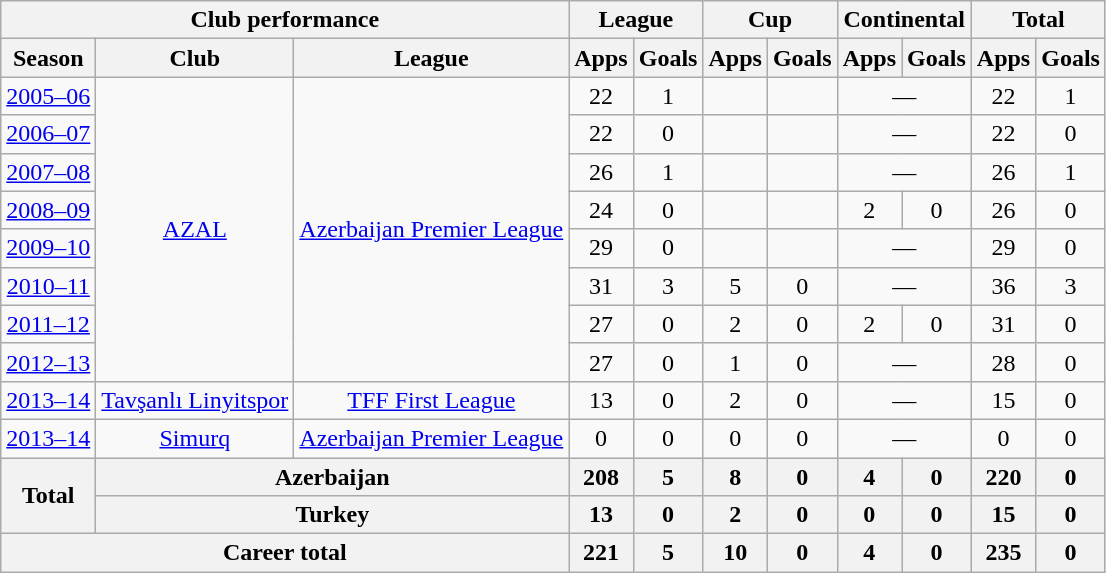<table class="wikitable" style="text-align:center">
<tr>
<th colspan=3>Club performance</th>
<th colspan=2>League</th>
<th colspan=2>Cup</th>
<th colspan=2>Continental</th>
<th colspan=2>Total</th>
</tr>
<tr>
<th>Season</th>
<th>Club</th>
<th>League</th>
<th>Apps</th>
<th>Goals</th>
<th>Apps</th>
<th>Goals</th>
<th>Apps</th>
<th>Goals</th>
<th>Apps</th>
<th>Goals</th>
</tr>
<tr>
<td><a href='#'>2005–06</a></td>
<td rowspan="8"><a href='#'>AZAL</a></td>
<td rowspan="8"><a href='#'>Azerbaijan Premier League</a></td>
<td>22</td>
<td>1</td>
<td></td>
<td></td>
<td colspan="2">—</td>
<td>22</td>
<td>1</td>
</tr>
<tr>
<td><a href='#'>2006–07</a></td>
<td>22</td>
<td>0</td>
<td></td>
<td></td>
<td colspan="2">—</td>
<td>22</td>
<td>0</td>
</tr>
<tr>
<td><a href='#'>2007–08</a></td>
<td>26</td>
<td>1</td>
<td></td>
<td></td>
<td colspan="2">—</td>
<td>26</td>
<td>1</td>
</tr>
<tr>
<td><a href='#'>2008–09</a></td>
<td>24</td>
<td>0</td>
<td></td>
<td></td>
<td>2</td>
<td>0</td>
<td>26</td>
<td>0</td>
</tr>
<tr>
<td><a href='#'>2009–10</a></td>
<td>29</td>
<td>0</td>
<td></td>
<td></td>
<td colspan="2">—</td>
<td>29</td>
<td>0</td>
</tr>
<tr>
<td><a href='#'>2010–11</a></td>
<td>31</td>
<td>3</td>
<td>5</td>
<td>0</td>
<td colspan="2">—</td>
<td>36</td>
<td>3</td>
</tr>
<tr>
<td><a href='#'>2011–12</a></td>
<td>27</td>
<td>0</td>
<td>2</td>
<td>0</td>
<td>2</td>
<td>0</td>
<td>31</td>
<td>0</td>
</tr>
<tr>
<td><a href='#'>2012–13</a></td>
<td>27</td>
<td>0</td>
<td>1</td>
<td>0</td>
<td colspan="2">—</td>
<td>28</td>
<td>0</td>
</tr>
<tr>
<td><a href='#'>2013–14</a></td>
<td><a href='#'>Tavşanlı Linyitspor</a></td>
<td><a href='#'>TFF First League</a></td>
<td>13</td>
<td>0</td>
<td>2</td>
<td>0</td>
<td colspan="2">—</td>
<td>15</td>
<td>0</td>
</tr>
<tr>
<td><a href='#'>2013–14</a></td>
<td><a href='#'>Simurq</a></td>
<td><a href='#'>Azerbaijan Premier League</a></td>
<td>0</td>
<td>0</td>
<td>0</td>
<td>0</td>
<td colspan="2">—</td>
<td>0</td>
<td>0</td>
</tr>
<tr>
<th rowspan=2>Total</th>
<th colspan=2>Azerbaijan</th>
<th>208</th>
<th>5</th>
<th>8</th>
<th>0</th>
<th>4</th>
<th>0</th>
<th>220</th>
<th>0</th>
</tr>
<tr>
<th colspan=2>Turkey</th>
<th>13</th>
<th>0</th>
<th>2</th>
<th>0</th>
<th>0</th>
<th>0</th>
<th>15</th>
<th>0</th>
</tr>
<tr>
<th colspan=3>Career total</th>
<th>221</th>
<th>5</th>
<th>10</th>
<th>0</th>
<th>4</th>
<th>0</th>
<th>235</th>
<th>0</th>
</tr>
</table>
